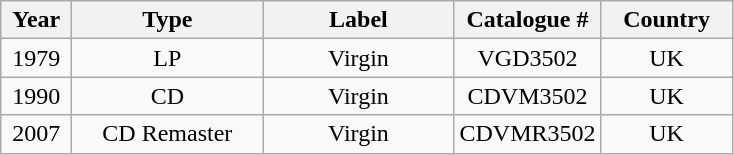<table class="wikitable" border="1">
<tr>
<th width=40>Year</th>
<th width=120>Type</th>
<th width=120>Label</th>
<th width=80>Catalogue #</th>
<th width=80>Country</th>
</tr>
<tr>
<td align="center">1979</td>
<td align="center">LP</td>
<td align="center">Virgin</td>
<td align="center">VGD3502</td>
<td align="center">UK</td>
</tr>
<tr>
<td align="center">1990</td>
<td align="center">CD</td>
<td align="center">Virgin</td>
<td align="center">CDVM3502</td>
<td align="center">UK</td>
</tr>
<tr>
<td align="center">2007</td>
<td align="center">CD Remaster</td>
<td align="center">Virgin</td>
<td align="center">CDVMR3502</td>
<td align="center">UK</td>
</tr>
</table>
